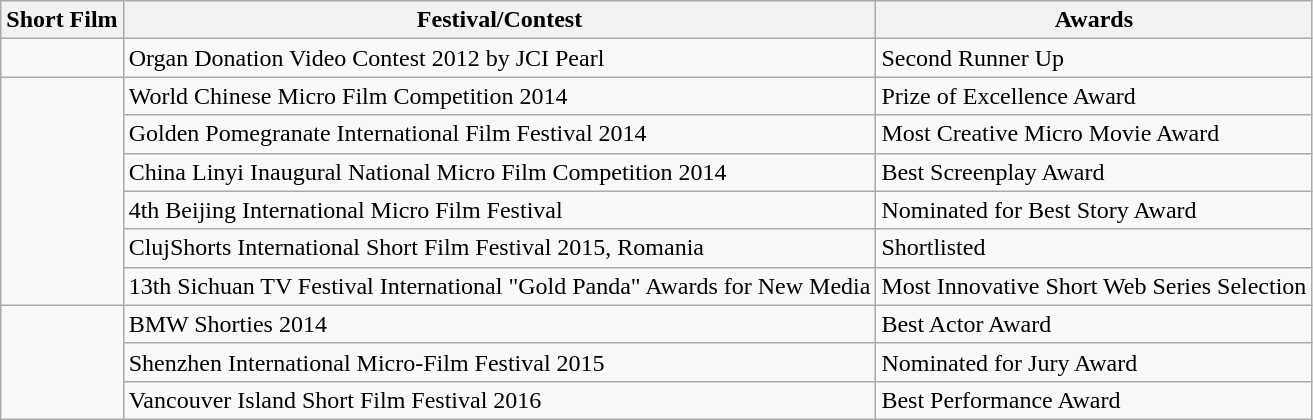<table class="wikitable">
<tr>
<th>Short Film</th>
<th>Festival/Contest</th>
<th>Awards</th>
</tr>
<tr>
<td><em></em></td>
<td>Organ Donation Video Contest 2012 by JCI Pearl</td>
<td>Second Runner Up</td>
</tr>
<tr>
<td rowspan=6><em></em></td>
<td>World Chinese Micro Film Competition 2014</td>
<td>Prize of Excellence Award</td>
</tr>
<tr>
<td>Golden Pomegranate International Film Festival 2014</td>
<td>Most Creative Micro Movie Award</td>
</tr>
<tr>
<td>China Linyi Inaugural National Micro Film Competition 2014</td>
<td>Best Screenplay Award</td>
</tr>
<tr>
<td>4th Beijing International Micro Film Festival</td>
<td>Nominated for Best Story Award</td>
</tr>
<tr>
<td>ClujShorts International Short Film Festival 2015, Romania</td>
<td>Shortlisted</td>
</tr>
<tr>
<td>13th Sichuan TV Festival International "Gold Panda" Awards for New Media</td>
<td>Most Innovative Short Web Series Selection</td>
</tr>
<tr>
<td rowspan=3><em></em></td>
<td>BMW Shorties 2014</td>
<td>Best Actor Award</td>
</tr>
<tr>
<td>Shenzhen International Micro-Film Festival 2015</td>
<td>Nominated for Jury Award</td>
</tr>
<tr>
<td>Vancouver Island Short Film Festival 2016</td>
<td>Best Performance Award</td>
</tr>
</table>
